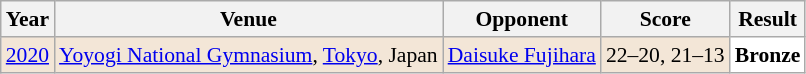<table class="sortable wikitable" style="font-size: 90%;">
<tr>
<th>Year</th>
<th>Venue</th>
<th>Opponent</th>
<th>Score</th>
<th>Result</th>
</tr>
<tr style="background:#F3E6D7">
<td align="center"><a href='#'>2020</a></td>
<td align="left"><a href='#'>Yoyogi National Gymnasium</a>, <a href='#'>Tokyo</a>, Japan</td>
<td align="left"> <a href='#'>Daisuke Fujihara</a></td>
<td align="left">22–20, 21–13</td>
<td style="text-align:left; background:white"> <strong>Bronze</strong></td>
</tr>
</table>
